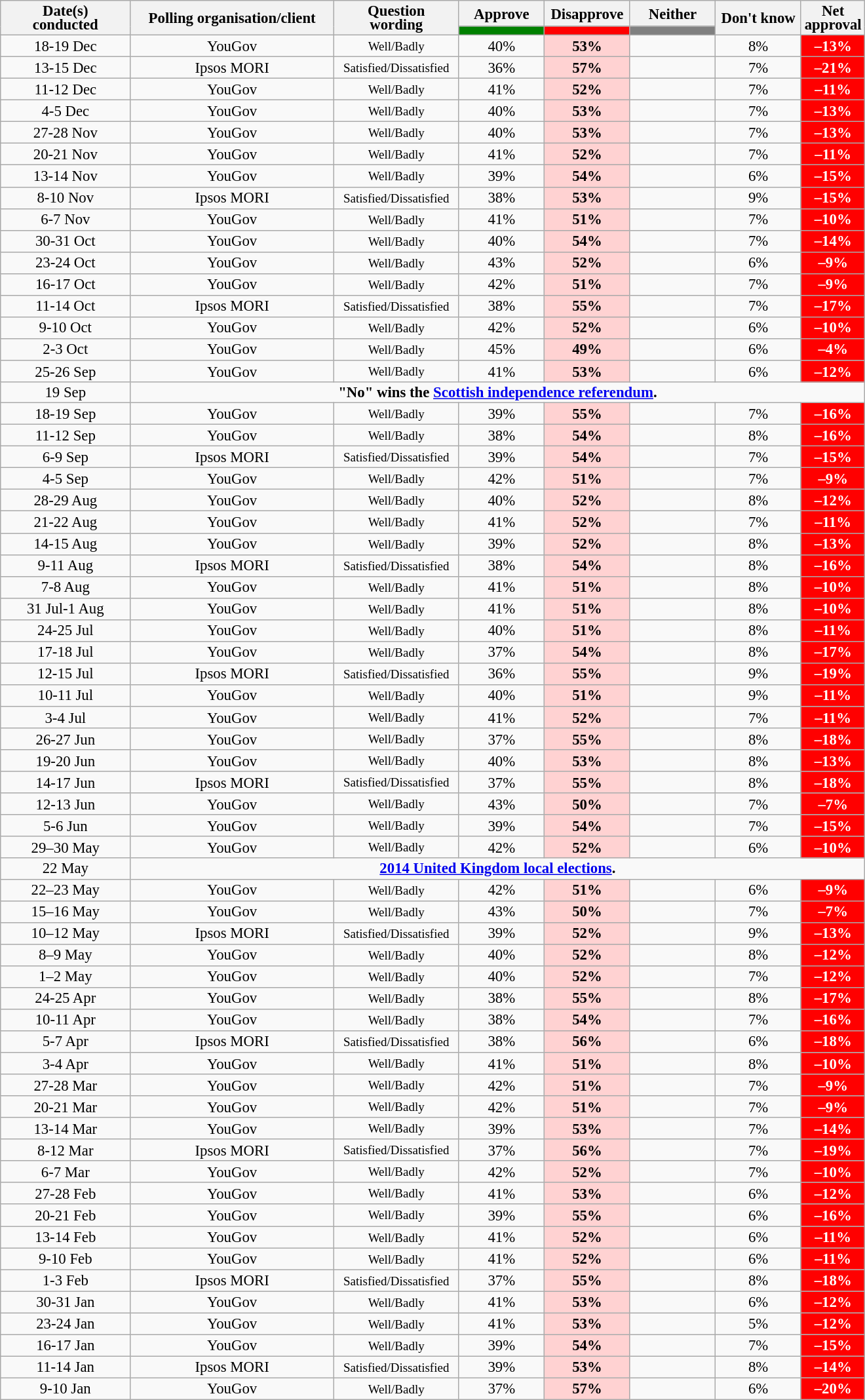<table class="wikitable collapsible sortable" style="text-align:center;font-size:95%;line-height:14px;">
<tr>
<th style="width:125px;" rowspan="2">Date(s)<br>conducted</th>
<th style="width:200px;" rowspan="2">Polling organisation/client</th>
<th style="width:120px;" rowspan="2">Question<br>wording</th>
<th class="unsortable" style="width:80px;">Approve</th>
<th class="unsortable" style="width: 80px;">Disapprove</th>
<th class="unsortable" style="width:80px;">Neither</th>
<th class="unsortable" style="width:80px;" rowspan="2">Don't know</th>
<th class="unsortable" style="width:20px;" rowspan="2">Net approval</th>
</tr>
<tr>
<th class="unsortable" style="background:green;width:60px;"></th>
<th class="unsortable" style="background:red;width:60px;"></th>
<th class="unsortable" style="background:grey;width:60px;"></th>
</tr>
<tr>
<td>18-19 Dec</td>
<td>YouGov</td>
<td><small>Well/Badly</small></td>
<td>40%</td>
<td style="background:#FFD2D2"><strong>53%</strong></td>
<td></td>
<td>8%</td>
<td style="background:red;color:white;"><strong>–13%</strong></td>
</tr>
<tr>
<td>13-15 Dec</td>
<td>Ipsos MORI</td>
<td><small>Satisfied/Dissatisfied</small></td>
<td>36%</td>
<td style="background:#FFD2D2"><strong>57%</strong></td>
<td></td>
<td>7%</td>
<td style="background:red;color:white;"><strong>–21%</strong></td>
</tr>
<tr>
<td>11-12 Dec</td>
<td>YouGov</td>
<td><small>Well/Badly</small></td>
<td>41%</td>
<td style="background:#FFD2D2"><strong>52%</strong></td>
<td></td>
<td>7%</td>
<td style="background:red;color:white;"><strong>–11%</strong></td>
</tr>
<tr>
<td>4-5 Dec</td>
<td>YouGov</td>
<td><small>Well/Badly</small></td>
<td>40%</td>
<td style="background:#FFD2D2"><strong>53%</strong></td>
<td></td>
<td>7%</td>
<td style="background:red;color:white;"><strong>–13%</strong></td>
</tr>
<tr>
<td>27-28 Nov</td>
<td>YouGov</td>
<td><small>Well/Badly</small></td>
<td>40%</td>
<td style="background:#FFD2D2"><strong>53%</strong></td>
<td></td>
<td>7%</td>
<td style="background:red;color:white;"><strong>–13%</strong></td>
</tr>
<tr>
<td>20-21 Nov</td>
<td>YouGov</td>
<td><small>Well/Badly</small></td>
<td>41%</td>
<td style="background:#FFD2D2"><strong>52%</strong></td>
<td></td>
<td>7%</td>
<td style="background:red;color:white;"><strong>–11%</strong></td>
</tr>
<tr>
<td>13-14 Nov</td>
<td>YouGov</td>
<td><small>Well/Badly</small></td>
<td>39%</td>
<td style="background:#FFD2D2"><strong>54%</strong></td>
<td></td>
<td>6%</td>
<td style="background:red;color:white;"><strong>–15%</strong></td>
</tr>
<tr>
<td>8-10 Nov</td>
<td>Ipsos MORI</td>
<td><small>Satisfied/Dissatisfied</small></td>
<td>38%</td>
<td style="background:#FFD2D2"><strong>53%</strong></td>
<td></td>
<td>9%</td>
<td style="background:red;color:white;"><strong>–15%</strong></td>
</tr>
<tr>
<td>6-7 Nov</td>
<td>YouGov</td>
<td><small>Well/Badly</small></td>
<td>41%</td>
<td style="background:#FFD2D2"><strong>51%</strong></td>
<td></td>
<td>7%</td>
<td style="background:red;color:white;"><strong>–10%</strong></td>
</tr>
<tr>
<td>30-31 Oct</td>
<td>YouGov</td>
<td><small>Well/Badly</small></td>
<td>40%</td>
<td style="background:#FFD2D2"><strong>54%</strong></td>
<td></td>
<td>7%</td>
<td style="background:red;color:white;"><strong>–14%</strong></td>
</tr>
<tr>
<td>23-24 Oct</td>
<td>YouGov</td>
<td><small>Well/Badly</small></td>
<td>43%</td>
<td style="background:#FFD2D2"><strong>52%</strong></td>
<td></td>
<td>6%</td>
<td style="background:red;color:white;"><strong>–9%</strong></td>
</tr>
<tr>
<td>16-17 Oct</td>
<td>YouGov</td>
<td><small>Well/Badly</small></td>
<td>42%</td>
<td style="background:#FFD2D2"><strong>51%</strong></td>
<td></td>
<td>7%</td>
<td style="background:red;color:white;"><strong>–9%</strong></td>
</tr>
<tr>
<td>11-14 Oct</td>
<td>Ipsos MORI</td>
<td><small>Satisfied/Dissatisfied</small></td>
<td>38%</td>
<td style="background:#FFD2D2"><strong>55%</strong></td>
<td></td>
<td>7%</td>
<td style="background:red;color:white;"><strong>–17%</strong></td>
</tr>
<tr>
<td>9-10 Oct</td>
<td>YouGov</td>
<td><small>Well/Badly</small></td>
<td>42%</td>
<td style="background:#FFD2D2"><strong>52%</strong></td>
<td></td>
<td>6%</td>
<td style="background:red;color:white;"><strong>–10%</strong></td>
</tr>
<tr>
<td>2-3 Oct</td>
<td>YouGov</td>
<td><small>Well/Badly</small></td>
<td>45%</td>
<td style="background:#FFD2D2"><strong>49%</strong></td>
<td></td>
<td>6%</td>
<td style="background:red;color:white;"><strong>–4%</strong></td>
</tr>
<tr>
<td>25-26 Sep</td>
<td>YouGov</td>
<td><small>Well/Badly</small></td>
<td>41%</td>
<td style="background:#FFD2D2"><strong>53%</strong></td>
<td></td>
<td>6%</td>
<td style="background:red;color:white;"><strong>–12%</strong></td>
</tr>
<tr>
<td>19 Sep</td>
<td colspan="7"><strong>"No" wins the <a href='#'>Scottish independence referendum</a>.</strong></td>
</tr>
<tr>
<td>18-19 Sep</td>
<td>YouGov</td>
<td><small>Well/Badly</small></td>
<td>39%</td>
<td style="background:#FFD2D2"><strong>55%</strong></td>
<td></td>
<td>7%</td>
<td style="background:red;color:white;"><strong>–16%</strong></td>
</tr>
<tr>
<td>11-12 Sep</td>
<td>YouGov</td>
<td><small>Well/Badly</small></td>
<td>38%</td>
<td style="background:#FFD2D2"><strong>54%</strong></td>
<td></td>
<td>8%</td>
<td style="background:red;color:white;"><strong>–16%</strong></td>
</tr>
<tr>
<td>6-9 Sep</td>
<td>Ipsos MORI</td>
<td><small>Satisfied/Dissatisfied</small></td>
<td>39%</td>
<td style="background:#FFD2D2"><strong>54%</strong></td>
<td></td>
<td>7%</td>
<td style="background:red;color:white;"><strong>–15%</strong></td>
</tr>
<tr>
<td>4-5 Sep</td>
<td>YouGov</td>
<td><small>Well/Badly</small></td>
<td>42%</td>
<td style="background:#FFD2D2"><strong>51%</strong></td>
<td></td>
<td>7%</td>
<td style="background:red;color:white;"><strong>–9%</strong></td>
</tr>
<tr>
<td>28-29 Aug</td>
<td>YouGov</td>
<td><small>Well/Badly</small></td>
<td>40%</td>
<td style="background:#FFD2D2"><strong>52%</strong></td>
<td></td>
<td>8%</td>
<td style="background:red;color:white;"><strong>–12%</strong></td>
</tr>
<tr>
<td>21-22 Aug</td>
<td>YouGov</td>
<td><small>Well/Badly</small></td>
<td>41%</td>
<td style="background:#FFD2D2"><strong>52%</strong></td>
<td></td>
<td>7%</td>
<td style="background:red;color:white;"><strong>–11%</strong></td>
</tr>
<tr>
<td>14-15 Aug</td>
<td>YouGov</td>
<td><small>Well/Badly</small></td>
<td>39%</td>
<td style="background:#FFD2D2"><strong>52%</strong></td>
<td></td>
<td>8%</td>
<td style="background:red;color:white;"><strong>–13%</strong></td>
</tr>
<tr>
<td>9-11 Aug</td>
<td>Ipsos MORI</td>
<td><small>Satisfied/Dissatisfied</small></td>
<td>38%</td>
<td style="background:#FFD2D2"><strong>54%</strong></td>
<td></td>
<td>8%</td>
<td style="background:red;color:white;"><strong>–16%</strong></td>
</tr>
<tr>
<td>7-8 Aug</td>
<td>YouGov</td>
<td><small>Well/Badly</small></td>
<td>41%</td>
<td style="background:#FFD2D2"><strong>51%</strong></td>
<td></td>
<td>8%</td>
<td style="background:red;color:white;"><strong>–10%</strong></td>
</tr>
<tr>
<td>31 Jul-1 Aug</td>
<td>YouGov</td>
<td><small>Well/Badly</small></td>
<td>41%</td>
<td style="background:#FFD2D2"><strong>51%</strong></td>
<td></td>
<td>8%</td>
<td style="background:red;color:white;"><strong>–10%</strong></td>
</tr>
<tr>
<td>24-25 Jul</td>
<td>YouGov</td>
<td><small>Well/Badly</small></td>
<td>40%</td>
<td style="background:#FFD2D2"><strong>51%</strong></td>
<td></td>
<td>8%</td>
<td style="background:red;color:white;"><strong>–11%</strong></td>
</tr>
<tr>
<td>17-18 Jul</td>
<td>YouGov</td>
<td><small>Well/Badly</small></td>
<td>37%</td>
<td style="background:#FFD2D2"><strong>54%</strong></td>
<td></td>
<td>8%</td>
<td style="background:red;color:white;"><strong>–17%</strong></td>
</tr>
<tr>
<td>12-15 Jul</td>
<td>Ipsos MORI</td>
<td><small>Satisfied/Dissatisfied</small></td>
<td>36%</td>
<td style="background:#FFD2D2"><strong>55%</strong></td>
<td></td>
<td>9%</td>
<td style="background:red;color:white;"><strong>–19%</strong></td>
</tr>
<tr>
<td>10-11 Jul</td>
<td>YouGov</td>
<td><small>Well/Badly</small></td>
<td>40%</td>
<td style="background:#FFD2D2"><strong>51%</strong></td>
<td></td>
<td>9%</td>
<td style="background:red;color:white;"><strong>–11%</strong></td>
</tr>
<tr>
<td>3-4 Jul</td>
<td>YouGov</td>
<td><small>Well/Badly</small></td>
<td>41%</td>
<td style="background:#FFD2D2"><strong>52%</strong></td>
<td></td>
<td>7%</td>
<td style="background:red;color:white;"><strong>–11%</strong></td>
</tr>
<tr>
<td>26-27 Jun</td>
<td>YouGov</td>
<td><small>Well/Badly</small></td>
<td>37%</td>
<td style="background:#FFD2D2"><strong>55%</strong></td>
<td></td>
<td>8%</td>
<td style="background:red;color:white;"><strong>–18%</strong></td>
</tr>
<tr>
<td>19-20 Jun</td>
<td>YouGov</td>
<td><small>Well/Badly</small></td>
<td>40%</td>
<td style="background:#FFD2D2"><strong>53%</strong></td>
<td></td>
<td>8%</td>
<td style="background:red;color:white;"><strong>–13%</strong></td>
</tr>
<tr>
<td>14-17 Jun</td>
<td>Ipsos MORI</td>
<td><small>Satisfied/Dissatisfied</small></td>
<td>37%</td>
<td style="background:#FFD2D2"><strong>55%</strong></td>
<td></td>
<td>8%</td>
<td style="background:red;color:white;"><strong>–18%</strong></td>
</tr>
<tr>
<td>12-13 Jun</td>
<td>YouGov</td>
<td><small>Well/Badly</small></td>
<td>43%</td>
<td style="background:#FFD2D2"><strong>50%</strong></td>
<td></td>
<td>7%</td>
<td style="background:red;color:white;"><strong>–7%</strong></td>
</tr>
<tr>
<td>5-6 Jun</td>
<td>YouGov</td>
<td><small>Well/Badly</small></td>
<td>39%</td>
<td style="background:#FFD2D2"><strong>54%</strong></td>
<td></td>
<td>7%</td>
<td style="background:red;color:white;"><strong>–15%</strong></td>
</tr>
<tr>
<td>29–30 May</td>
<td>YouGov</td>
<td><small>Well/Badly</small></td>
<td>42%</td>
<td style="background:#FFD2D2"><strong>52%</strong></td>
<td></td>
<td>6%</td>
<td style="background:red;color:white;"><strong>–10%</strong></td>
</tr>
<tr>
<td>22 May</td>
<td colspan="7"><strong><a href='#'>2014 United Kingdom local elections</a>.</strong></td>
</tr>
<tr>
<td>22–23 May</td>
<td>YouGov</td>
<td><small>Well/Badly</small></td>
<td>42%</td>
<td style="background:#FFD2D2"><strong>51%</strong></td>
<td></td>
<td>6%</td>
<td style="background:red;color:white;"><strong>–9%</strong></td>
</tr>
<tr>
<td>15–16 May</td>
<td>YouGov</td>
<td><small>Well/Badly</small></td>
<td>43%</td>
<td style="background:#FFD2D2"><strong>50%</strong></td>
<td></td>
<td>7%</td>
<td style="background:red;color:white;"><strong>–7%</strong></td>
</tr>
<tr>
<td>10–12 May</td>
<td>Ipsos MORI</td>
<td><small>Satisfied/Dissatisfied</small></td>
<td>39%</td>
<td style="background:#FFD2D2"><strong>52%</strong></td>
<td></td>
<td>9%</td>
<td style="background:red;color:white;"><strong>–13%</strong></td>
</tr>
<tr>
<td>8–9 May</td>
<td>YouGov</td>
<td><small>Well/Badly</small></td>
<td>40%</td>
<td style="background:#FFD2D2"><strong>52%</strong></td>
<td></td>
<td>8%</td>
<td style="background:red;color:white;"><strong>–12%</strong></td>
</tr>
<tr>
<td>1–2 May</td>
<td>YouGov</td>
<td><small>Well/Badly</small></td>
<td>40%</td>
<td style="background:#FFD2D2"><strong>52%</strong></td>
<td></td>
<td>7%</td>
<td style="background:red;color:white;"><strong>–12%</strong></td>
</tr>
<tr>
<td>24-25 Apr</td>
<td>YouGov</td>
<td><small>Well/Badly</small></td>
<td>38%</td>
<td style="background:#FFD2D2"><strong>55%</strong></td>
<td></td>
<td>8%</td>
<td style="background:red;color:white;"><strong>–17%</strong></td>
</tr>
<tr>
<td>10-11 Apr</td>
<td>YouGov</td>
<td><small>Well/Badly</small></td>
<td>38%</td>
<td style="background:#FFD2D2"><strong>54%</strong></td>
<td></td>
<td>7%</td>
<td style="background:red;color:white;"><strong>–16%</strong></td>
</tr>
<tr>
<td>5-7 Apr</td>
<td>Ipsos MORI</td>
<td><small>Satisfied/Dissatisfied</small></td>
<td>38%</td>
<td style="background:#FFD2D2"><strong>56%</strong></td>
<td></td>
<td>6%</td>
<td style="background:red;color:white;"><strong>–18%</strong></td>
</tr>
<tr>
<td>3-4 Apr</td>
<td>YouGov</td>
<td><small>Well/Badly</small></td>
<td>41%</td>
<td style="background:#FFD2D2"><strong>51%</strong></td>
<td></td>
<td>8%</td>
<td style="background:red;color:white;"><strong>–10%</strong></td>
</tr>
<tr>
<td>27-28 Mar</td>
<td>YouGov</td>
<td><small>Well/Badly</small></td>
<td>42%</td>
<td style="background:#FFD2D2"><strong>51%</strong></td>
<td></td>
<td>7%</td>
<td style="background:red;color:white;"><strong>–9%</strong></td>
</tr>
<tr>
<td>20-21 Mar</td>
<td>YouGov</td>
<td><small>Well/Badly</small></td>
<td>42%</td>
<td style="background:#FFD2D2"><strong>51%</strong></td>
<td></td>
<td>7%</td>
<td style="background:red;color:white;"><strong>–9%</strong></td>
</tr>
<tr>
<td>13-14 Mar</td>
<td>YouGov</td>
<td><small>Well/Badly</small></td>
<td>39%</td>
<td style="background:#FFD2D2"><strong>53%</strong></td>
<td></td>
<td>7%</td>
<td style="background:red;color:white;"><strong>–14%</strong></td>
</tr>
<tr>
<td>8-12 Mar</td>
<td>Ipsos MORI</td>
<td><small>Satisfied/Dissatisfied</small></td>
<td>37%</td>
<td style="background:#FFD2D2"><strong>56%</strong></td>
<td></td>
<td>7%</td>
<td style="background:red;color:white;"><strong>–19%</strong></td>
</tr>
<tr>
<td>6-7 Mar</td>
<td>YouGov</td>
<td><small>Well/Badly</small></td>
<td>42%</td>
<td style="background:#FFD2D2"><strong>52%</strong></td>
<td></td>
<td>7%</td>
<td style="background:red;color:white;"><strong>–10%</strong></td>
</tr>
<tr>
<td>27-28 Feb</td>
<td>YouGov</td>
<td><small>Well/Badly</small></td>
<td>41%</td>
<td style="background:#FFD2D2"><strong>53%</strong></td>
<td></td>
<td>6%</td>
<td style="background:red;color:white;"><strong>–12%</strong></td>
</tr>
<tr>
<td>20-21 Feb</td>
<td>YouGov</td>
<td><small>Well/Badly</small></td>
<td>39%</td>
<td style="background:#FFD2D2"><strong>55%</strong></td>
<td></td>
<td>6%</td>
<td style="background:red;color:white;"><strong>–16%</strong></td>
</tr>
<tr>
<td>13-14 Feb</td>
<td>YouGov</td>
<td><small>Well/Badly</small></td>
<td>41%</td>
<td style="background:#FFD2D2"><strong>52%</strong></td>
<td></td>
<td>6%</td>
<td style="background:red;color:white;"><strong>–11%</strong></td>
</tr>
<tr>
<td>9-10 Feb</td>
<td>YouGov</td>
<td><small>Well/Badly</small></td>
<td>41%</td>
<td style="background:#FFD2D2"><strong>52%</strong></td>
<td></td>
<td>6%</td>
<td style="background:red;color:white;"><strong>–11%</strong></td>
</tr>
<tr>
<td>1-3 Feb</td>
<td>Ipsos MORI</td>
<td><small>Satisfied/Dissatisfied</small></td>
<td>37%</td>
<td style="background:#FFD2D2"><strong>55%</strong></td>
<td></td>
<td>8%</td>
<td style="background:red;color:white;"><strong>–18%</strong></td>
</tr>
<tr>
<td>30-31 Jan</td>
<td>YouGov</td>
<td><small>Well/Badly</small></td>
<td>41%</td>
<td style="background:#FFD2D2"><strong>53%</strong></td>
<td></td>
<td>6%</td>
<td style="background:red;color:white;"><strong>–12%</strong></td>
</tr>
<tr>
<td>23-24 Jan</td>
<td>YouGov</td>
<td><small>Well/Badly</small></td>
<td>41%</td>
<td style="background:#FFD2D2"><strong>53%</strong></td>
<td></td>
<td>5%</td>
<td style="background:red;color:white;"><strong>–12%</strong></td>
</tr>
<tr>
<td>16-17 Jan</td>
<td>YouGov</td>
<td><small>Well/Badly</small></td>
<td>39%</td>
<td style="background:#FFD2D2"><strong>54%</strong></td>
<td></td>
<td>7%</td>
<td style="background:red;color:white;"><strong>–15%</strong></td>
</tr>
<tr>
<td>11-14 Jan</td>
<td>Ipsos MORI</td>
<td><small>Satisfied/Dissatisfied</small></td>
<td>39%</td>
<td style="background:#FFD2D2"><strong>53%</strong></td>
<td></td>
<td>8%</td>
<td style="background:red;color:white;"><strong>–14%</strong></td>
</tr>
<tr>
<td>9-10 Jan</td>
<td>YouGov</td>
<td><small>Well/Badly</small></td>
<td>37%</td>
<td style="background:#FFD2D2"><strong>57%</strong></td>
<td></td>
<td>6%</td>
<td style="background:red;color:white;"><strong>–20%</strong></td>
</tr>
</table>
